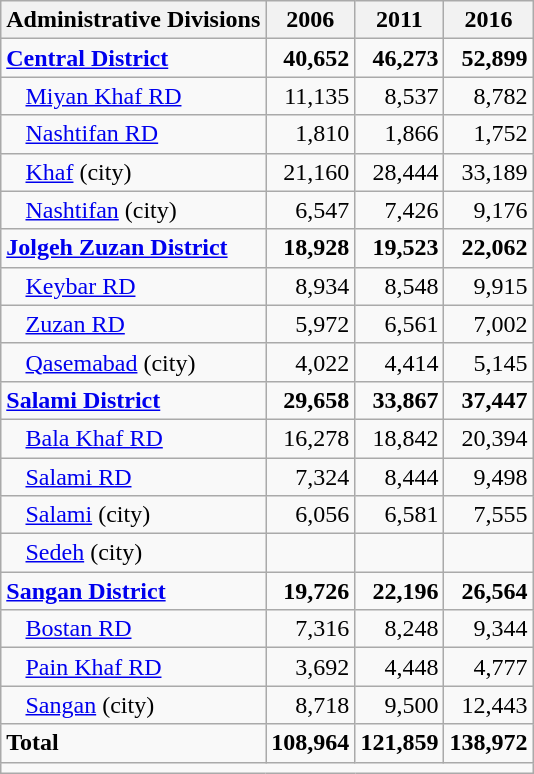<table class="wikitable">
<tr>
<th>Administrative Divisions</th>
<th>2006</th>
<th>2011</th>
<th>2016</th>
</tr>
<tr>
<td><strong><a href='#'>Central District</a></strong></td>
<td style="text-align: right;"><strong>40,652</strong></td>
<td style="text-align: right;"><strong>46,273</strong></td>
<td style="text-align: right;"><strong>52,899</strong></td>
</tr>
<tr>
<td style="padding-left: 1em;"><a href='#'>Miyan Khaf RD</a></td>
<td style="text-align: right;">11,135</td>
<td style="text-align: right;">8,537</td>
<td style="text-align: right;">8,782</td>
</tr>
<tr>
<td style="padding-left: 1em;"><a href='#'>Nashtifan RD</a></td>
<td style="text-align: right;">1,810</td>
<td style="text-align: right;">1,866</td>
<td style="text-align: right;">1,752</td>
</tr>
<tr>
<td style="padding-left: 1em;"><a href='#'>Khaf</a> (city)</td>
<td style="text-align: right;">21,160</td>
<td style="text-align: right;">28,444</td>
<td style="text-align: right;">33,189</td>
</tr>
<tr>
<td style="padding-left: 1em;"><a href='#'>Nashtifan</a> (city)</td>
<td style="text-align: right;">6,547</td>
<td style="text-align: right;">7,426</td>
<td style="text-align: right;">9,176</td>
</tr>
<tr>
<td><strong><a href='#'>Jolgeh Zuzan District</a></strong></td>
<td style="text-align: right;"><strong>18,928</strong></td>
<td style="text-align: right;"><strong>19,523</strong></td>
<td style="text-align: right;"><strong>22,062</strong></td>
</tr>
<tr>
<td style="padding-left: 1em;"><a href='#'>Keybar RD</a></td>
<td style="text-align: right;">8,934</td>
<td style="text-align: right;">8,548</td>
<td style="text-align: right;">9,915</td>
</tr>
<tr>
<td style="padding-left: 1em;"><a href='#'>Zuzan RD</a></td>
<td style="text-align: right;">5,972</td>
<td style="text-align: right;">6,561</td>
<td style="text-align: right;">7,002</td>
</tr>
<tr>
<td style="padding-left: 1em;"><a href='#'>Qasemabad</a> (city)</td>
<td style="text-align: right;">4,022</td>
<td style="text-align: right;">4,414</td>
<td style="text-align: right;">5,145</td>
</tr>
<tr>
<td><strong><a href='#'>Salami District</a></strong></td>
<td style="text-align: right;"><strong>29,658</strong></td>
<td style="text-align: right;"><strong>33,867</strong></td>
<td style="text-align: right;"><strong>37,447</strong></td>
</tr>
<tr>
<td style="padding-left: 1em;"><a href='#'>Bala Khaf RD</a></td>
<td style="text-align: right;">16,278</td>
<td style="text-align: right;">18,842</td>
<td style="text-align: right;">20,394</td>
</tr>
<tr>
<td style="padding-left: 1em;"><a href='#'>Salami RD</a></td>
<td style="text-align: right;">7,324</td>
<td style="text-align: right;">8,444</td>
<td style="text-align: right;">9,498</td>
</tr>
<tr>
<td style="padding-left: 1em;"><a href='#'>Salami</a> (city)</td>
<td style="text-align: right;">6,056</td>
<td style="text-align: right;">6,581</td>
<td style="text-align: right;">7,555</td>
</tr>
<tr>
<td style="padding-left: 1em;"><a href='#'>Sedeh</a> (city)</td>
<td style="text-align: right;"></td>
<td style="text-align: right;"></td>
<td style="text-align: right;"></td>
</tr>
<tr>
<td><strong><a href='#'>Sangan District</a></strong></td>
<td style="text-align: right;"><strong>19,726</strong></td>
<td style="text-align: right;"><strong>22,196</strong></td>
<td style="text-align: right;"><strong>26,564</strong></td>
</tr>
<tr>
<td style="padding-left: 1em;"><a href='#'>Bostan RD</a></td>
<td style="text-align: right;">7,316</td>
<td style="text-align: right;">8,248</td>
<td style="text-align: right;">9,344</td>
</tr>
<tr>
<td style="padding-left: 1em;"><a href='#'>Pain Khaf RD</a></td>
<td style="text-align: right;">3,692</td>
<td style="text-align: right;">4,448</td>
<td style="text-align: right;">4,777</td>
</tr>
<tr>
<td style="padding-left: 1em;"><a href='#'>Sangan</a> (city)</td>
<td style="text-align: right;">8,718</td>
<td style="text-align: right;">9,500</td>
<td style="text-align: right;">12,443</td>
</tr>
<tr>
<td><strong>Total</strong></td>
<td style="text-align: right;"><strong>108,964</strong></td>
<td style="text-align: right;"><strong>121,859</strong></td>
<td style="text-align: right;"><strong>138,972</strong></td>
</tr>
<tr>
<td colspan=4></td>
</tr>
</table>
